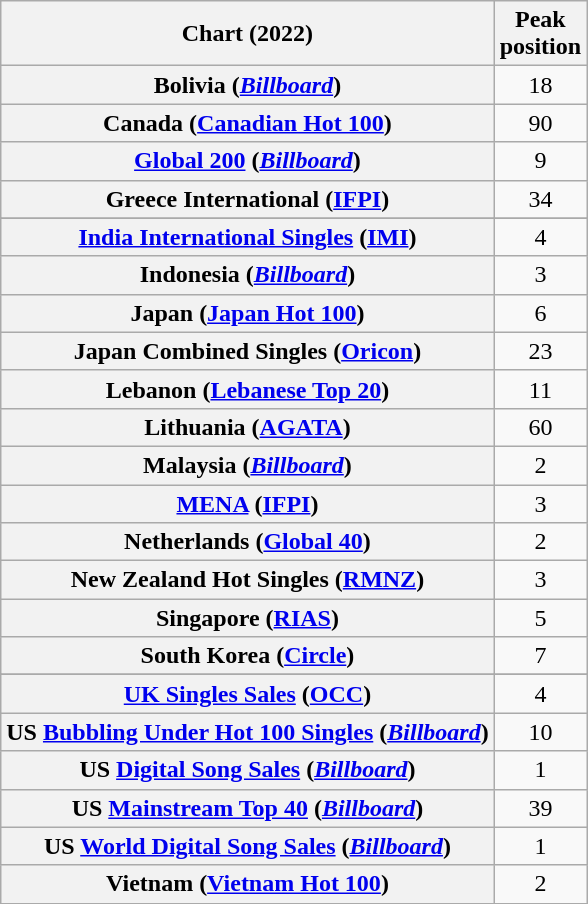<table class="wikitable sortable plainrowheaders" style="text-align:center">
<tr>
<th scope="col">Chart (2022)</th>
<th scope="col">Peak<br>position</th>
</tr>
<tr>
<th scope="row">Bolivia (<em><a href='#'>Billboard</a></em>)</th>
<td>18</td>
</tr>
<tr>
<th scope="row">Canada (<a href='#'>Canadian Hot 100</a>)</th>
<td>90</td>
</tr>
<tr>
<th scope="row"><a href='#'>Global 200</a> (<em><a href='#'>Billboard</a></em>)</th>
<td>9</td>
</tr>
<tr>
<th scope="row">Greece International (<a href='#'>IFPI</a>)</th>
<td>34</td>
</tr>
<tr>
</tr>
<tr>
<th scope="row"><a href='#'>India International Singles</a> (<a href='#'>IMI</a>)</th>
<td>4</td>
</tr>
<tr>
<th scope="row">Indonesia (<em><a href='#'>Billboard</a></em>)</th>
<td>3</td>
</tr>
<tr>
<th scope="row">Japan (<a href='#'>Japan Hot 100</a>)</th>
<td>6</td>
</tr>
<tr>
<th scope="row">Japan Combined Singles (<a href='#'>Oricon</a>)</th>
<td>23</td>
</tr>
<tr>
<th scope="row">Lebanon (<a href='#'>Lebanese Top 20</a>)</th>
<td>11</td>
</tr>
<tr>
<th scope="row">Lithuania (<a href='#'>AGATA</a>)</th>
<td>60</td>
</tr>
<tr>
<th scope="row">Malaysia (<em><a href='#'>Billboard</a></em>)</th>
<td>2</td>
</tr>
<tr>
<th scope="row"><a href='#'>MENA</a> (<a href='#'>IFPI</a>)</th>
<td>3</td>
</tr>
<tr>
<th scope="row">Netherlands (<a href='#'>Global 40</a>)</th>
<td>2</td>
</tr>
<tr>
<th scope="row">New Zealand Hot Singles (<a href='#'>RMNZ</a>)</th>
<td>3</td>
</tr>
<tr>
<th scope="row">Singapore (<a href='#'>RIAS</a>)</th>
<td>5</td>
</tr>
<tr>
<th scope="row">South Korea (<a href='#'>Circle</a>)</th>
<td>7</td>
</tr>
<tr>
</tr>
<tr>
</tr>
<tr>
</tr>
<tr>
<th scope="row"><a href='#'>UK Singles Sales</a> (<a href='#'>OCC</a>)</th>
<td>4</td>
</tr>
<tr>
<th scope="row">US <a href='#'>Bubbling Under Hot 100 Singles</a> (<em><a href='#'>Billboard</a></em>)</th>
<td>10</td>
</tr>
<tr>
<th scope="row">US <a href='#'>Digital Song Sales</a> (<em><a href='#'>Billboard</a></em>)</th>
<td>1</td>
</tr>
<tr>
<th scope="row">US <a href='#'>Mainstream Top 40</a> (<em><a href='#'>Billboard</a></em>)</th>
<td>39</td>
</tr>
<tr>
<th scope="row">US <a href='#'>World Digital Song Sales</a> (<em><a href='#'>Billboard</a></em>)</th>
<td>1</td>
</tr>
<tr>
<th scope="row">Vietnam (<a href='#'>Vietnam Hot 100</a>)</th>
<td>2</td>
</tr>
</table>
